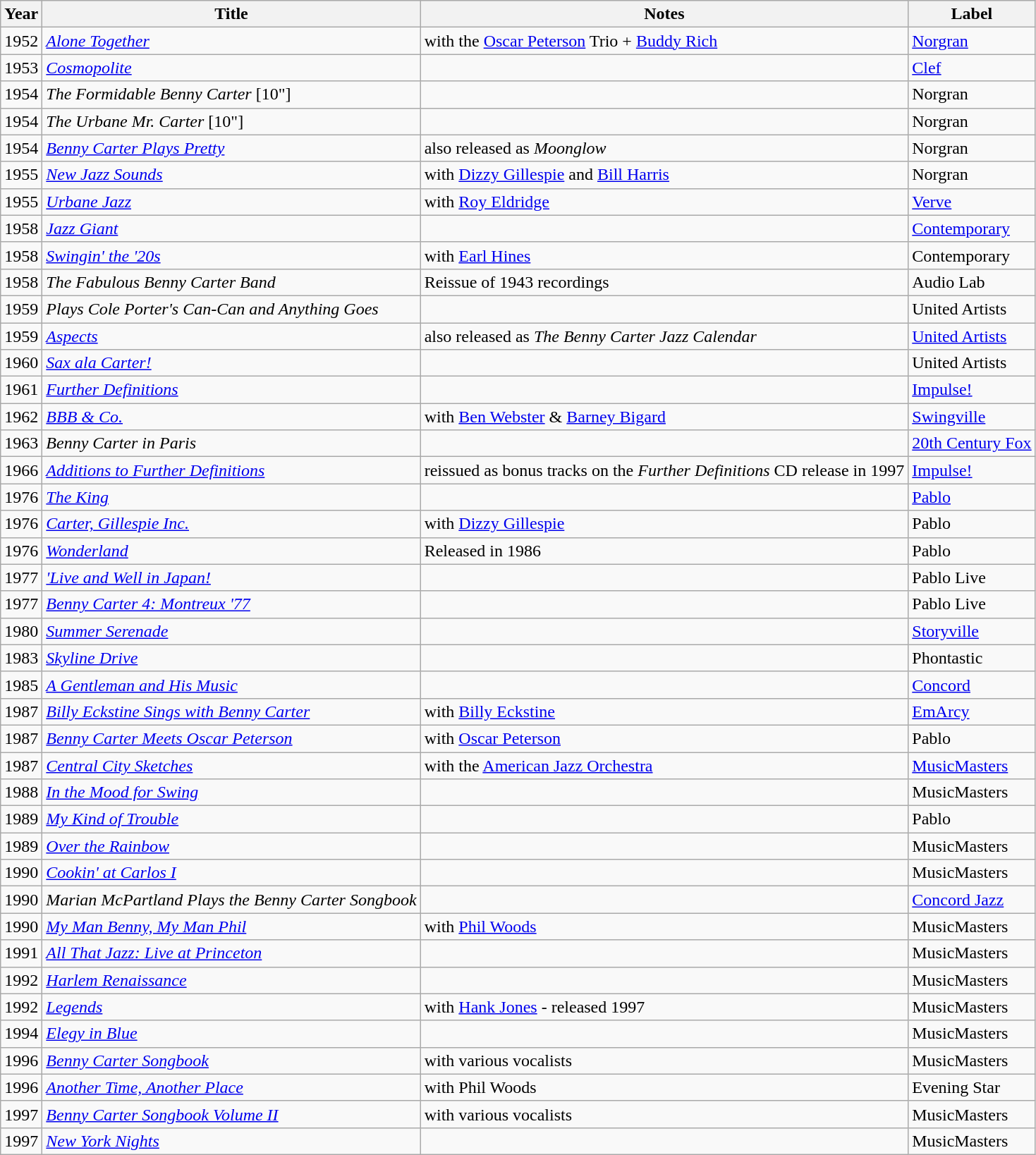<table class="wikitable sortable">
<tr>
<th>Year</th>
<th>Title</th>
<th>Notes</th>
<th>Label</th>
</tr>
<tr>
<td>1952</td>
<td><em><a href='#'>Alone Together</a></em></td>
<td>with the <a href='#'>Oscar Peterson</a> Trio + <a href='#'>Buddy Rich</a></td>
<td><a href='#'>Norgran</a></td>
</tr>
<tr>
<td>1953</td>
<td><em><a href='#'>Cosmopolite</a></em></td>
<td></td>
<td><a href='#'>Clef</a></td>
</tr>
<tr>
<td>1954</td>
<td><em>The Formidable Benny Carter</em> [10"]</td>
<td></td>
<td>Norgran</td>
</tr>
<tr>
<td>1954</td>
<td><em>The Urbane Mr. Carter</em> [10"]</td>
<td></td>
<td>Norgran</td>
</tr>
<tr>
<td>1954</td>
<td><em><a href='#'>Benny Carter Plays Pretty</a></em></td>
<td>also released as <em>Moonglow</em></td>
<td>Norgran</td>
</tr>
<tr>
<td>1955</td>
<td><em><a href='#'>New Jazz Sounds</a></em></td>
<td>with <a href='#'>Dizzy Gillespie</a> and <a href='#'>Bill Harris</a></td>
<td>Norgran</td>
</tr>
<tr>
<td>1955</td>
<td><em><a href='#'>Urbane Jazz</a></em></td>
<td>with <a href='#'>Roy Eldridge</a></td>
<td><a href='#'>Verve</a></td>
</tr>
<tr>
<td>1958</td>
<td><em><a href='#'>Jazz Giant</a></em></td>
<td></td>
<td><a href='#'>Contemporary</a></td>
</tr>
<tr>
<td>1958</td>
<td><em><a href='#'>Swingin' the '20s</a></em></td>
<td>with <a href='#'>Earl Hines</a></td>
<td>Contemporary</td>
</tr>
<tr>
<td>1958</td>
<td><em>The Fabulous Benny Carter Band</em></td>
<td>Reissue of 1943 recordings</td>
<td>Audio Lab</td>
</tr>
<tr>
<td>1959</td>
<td><em>Plays Cole Porter's Can-Can and Anything Goes</em></td>
<td></td>
<td>United Artists</td>
</tr>
<tr>
<td>1959</td>
<td><em><a href='#'>Aspects</a></em></td>
<td>also released as <em>The Benny Carter Jazz Calendar</em></td>
<td><a href='#'>United Artists</a></td>
</tr>
<tr>
<td>1960</td>
<td><em><a href='#'>Sax ala Carter!</a></em></td>
<td></td>
<td>United Artists</td>
</tr>
<tr>
<td>1961</td>
<td><em><a href='#'>Further Definitions</a></em></td>
<td></td>
<td><a href='#'>Impulse!</a></td>
</tr>
<tr>
<td>1962</td>
<td><em><a href='#'>BBB & Co.</a></em></td>
<td>with <a href='#'>Ben Webster</a> & <a href='#'>Barney Bigard</a></td>
<td><a href='#'>Swingville</a></td>
</tr>
<tr>
<td>1963</td>
<td><em>Benny Carter in Paris</em></td>
<td></td>
<td><a href='#'>20th Century Fox</a></td>
</tr>
<tr>
<td>1966</td>
<td><em><a href='#'>Additions to Further Definitions</a></em></td>
<td>reissued as bonus tracks on the <em>Further Definitions</em> CD release in 1997</td>
<td><a href='#'>Impulse!</a></td>
</tr>
<tr>
<td>1976</td>
<td><em><a href='#'>The King</a></em></td>
<td></td>
<td><a href='#'>Pablo</a></td>
</tr>
<tr>
<td>1976</td>
<td><em><a href='#'>Carter, Gillespie Inc.</a></em></td>
<td>with <a href='#'>Dizzy Gillespie</a></td>
<td>Pablo</td>
</tr>
<tr>
<td>1976</td>
<td><em><a href='#'>Wonderland</a></em></td>
<td>Released in 1986</td>
<td>Pablo</td>
</tr>
<tr>
<td>1977</td>
<td><em><a href='#'>'Live and Well in Japan!</a></em></td>
<td></td>
<td>Pablo Live</td>
</tr>
<tr>
<td>1977</td>
<td><em><a href='#'>Benny Carter 4: Montreux '77</a></em></td>
<td></td>
<td>Pablo Live</td>
</tr>
<tr>
<td>1980</td>
<td><em><a href='#'>Summer Serenade</a></em></td>
<td></td>
<td><a href='#'>Storyville</a></td>
</tr>
<tr>
<td>1983</td>
<td><em><a href='#'>Skyline Drive</a></em></td>
<td></td>
<td>Phontastic</td>
</tr>
<tr>
<td>1985</td>
<td><em><a href='#'>A Gentleman and His Music</a></em></td>
<td></td>
<td><a href='#'>Concord</a></td>
</tr>
<tr>
<td>1987</td>
<td><em><a href='#'>Billy Eckstine Sings with Benny Carter</a></em></td>
<td>with <a href='#'>Billy Eckstine</a></td>
<td><a href='#'>EmArcy</a></td>
</tr>
<tr>
<td>1987</td>
<td><em><a href='#'>Benny Carter Meets Oscar Peterson</a></em></td>
<td>with <a href='#'>Oscar Peterson</a></td>
<td>Pablo</td>
</tr>
<tr>
<td>1987</td>
<td><em><a href='#'>Central City Sketches</a></em></td>
<td>with the <a href='#'>American Jazz Orchestra</a></td>
<td><a href='#'>MusicMasters</a></td>
</tr>
<tr>
<td>1988</td>
<td><em><a href='#'>In the Mood for Swing</a></em></td>
<td></td>
<td>MusicMasters</td>
</tr>
<tr>
<td>1989</td>
<td><em><a href='#'>My Kind of Trouble</a></em></td>
<td></td>
<td>Pablo</td>
</tr>
<tr>
<td>1989</td>
<td><em><a href='#'>Over the Rainbow</a></em></td>
<td></td>
<td>MusicMasters</td>
</tr>
<tr>
<td>1990</td>
<td><em><a href='#'>Cookin' at Carlos I</a></em></td>
<td></td>
<td>MusicMasters</td>
</tr>
<tr>
<td>1990</td>
<td><em>Marian McPartland Plays the Benny Carter Songbook</em></td>
<td></td>
<td><a href='#'>Concord Jazz</a></td>
</tr>
<tr>
<td>1990</td>
<td><em><a href='#'>My Man Benny, My Man Phil</a></em></td>
<td>with <a href='#'>Phil Woods</a></td>
<td>MusicMasters</td>
</tr>
<tr>
<td>1991</td>
<td><em><a href='#'>All That Jazz: Live at Princeton</a></em></td>
<td></td>
<td>MusicMasters</td>
</tr>
<tr>
<td>1992</td>
<td><em><a href='#'>Harlem Renaissance</a></em></td>
<td></td>
<td>MusicMasters</td>
</tr>
<tr>
<td>1992</td>
<td><em><a href='#'>Legends</a></em></td>
<td>with <a href='#'>Hank Jones</a> - released 1997</td>
<td>MusicMasters</td>
</tr>
<tr>
<td>1994</td>
<td><em><a href='#'>Elegy in Blue</a></em></td>
<td></td>
<td>MusicMasters</td>
</tr>
<tr>
<td>1996</td>
<td><em><a href='#'>Benny Carter Songbook</a></em></td>
<td>with various vocalists</td>
<td>MusicMasters</td>
</tr>
<tr>
<td>1996</td>
<td><em><a href='#'>Another Time, Another Place</a></em></td>
<td>with Phil Woods</td>
<td>Evening Star</td>
</tr>
<tr>
<td>1997</td>
<td><em><a href='#'>Benny Carter Songbook Volume II</a></em></td>
<td>with various vocalists</td>
<td>MusicMasters</td>
</tr>
<tr>
<td>1997</td>
<td><em><a href='#'>New York Nights</a></em></td>
<td></td>
<td>MusicMasters</td>
</tr>
</table>
